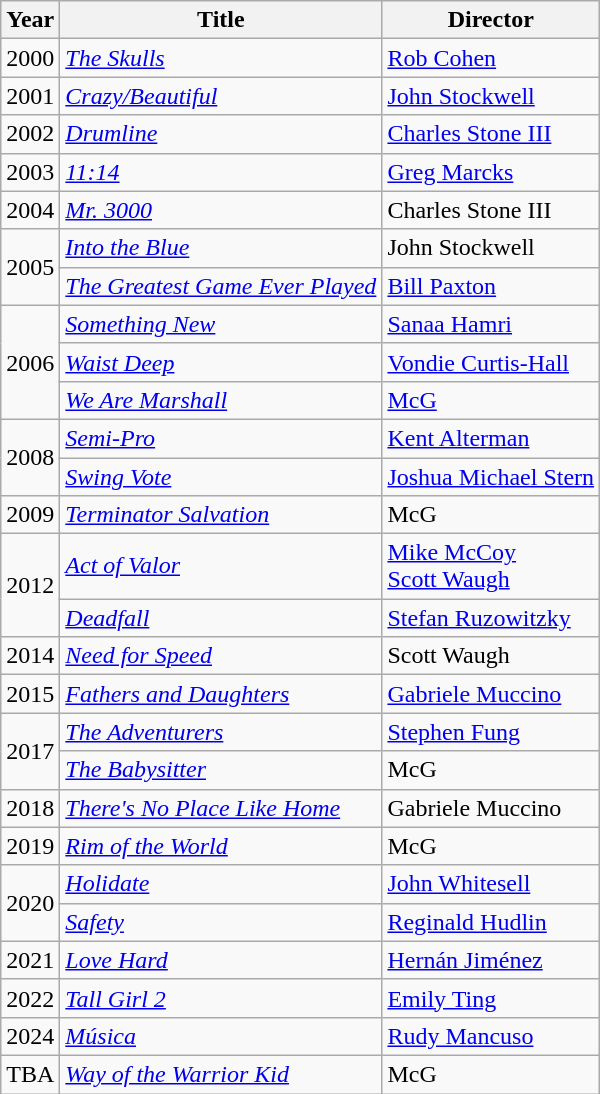<table class="wikitable">
<tr>
<th>Year</th>
<th>Title</th>
<th>Director</th>
</tr>
<tr>
<td>2000</td>
<td><em><a href='#'>The Skulls</a></em></td>
<td><a href='#'>Rob Cohen</a></td>
</tr>
<tr>
<td>2001</td>
<td><em><a href='#'>Crazy/Beautiful</a></em></td>
<td><a href='#'>John Stockwell</a></td>
</tr>
<tr>
<td>2002</td>
<td><em><a href='#'>Drumline</a></em></td>
<td><a href='#'>Charles Stone III</a></td>
</tr>
<tr>
<td>2003</td>
<td><em><a href='#'>11:14</a></em></td>
<td><a href='#'>Greg Marcks</a></td>
</tr>
<tr>
<td>2004</td>
<td><em><a href='#'>Mr. 3000</a></em></td>
<td>Charles Stone III</td>
</tr>
<tr>
<td rowspan=2>2005</td>
<td><em><a href='#'>Into the Blue</a></em></td>
<td>John Stockwell</td>
</tr>
<tr>
<td><em><a href='#'>The Greatest Game Ever Played</a></em></td>
<td><a href='#'>Bill Paxton</a></td>
</tr>
<tr>
<td rowspan=3>2006</td>
<td><em><a href='#'>Something New</a></em></td>
<td><a href='#'>Sanaa Hamri</a></td>
</tr>
<tr>
<td><em><a href='#'>Waist Deep</a></em></td>
<td><a href='#'>Vondie Curtis-Hall</a></td>
</tr>
<tr>
<td><em><a href='#'>We Are Marshall</a></em></td>
<td><a href='#'>McG</a></td>
</tr>
<tr>
<td rowspan=2>2008</td>
<td><em><a href='#'>Semi-Pro</a></em></td>
<td><a href='#'>Kent Alterman</a></td>
</tr>
<tr>
<td><em><a href='#'>Swing Vote</a></em></td>
<td><a href='#'>Joshua Michael Stern</a></td>
</tr>
<tr>
<td>2009</td>
<td><em><a href='#'>Terminator Salvation</a></em></td>
<td>McG</td>
</tr>
<tr>
<td rowspan=2>2012</td>
<td><em><a href='#'>Act of Valor</a></em></td>
<td><a href='#'>Mike McCoy</a><br><a href='#'>Scott Waugh</a></td>
</tr>
<tr>
<td><em><a href='#'>Deadfall</a></em></td>
<td><a href='#'>Stefan Ruzowitzky</a></td>
</tr>
<tr>
<td>2014</td>
<td><em><a href='#'>Need for Speed</a></em></td>
<td>Scott Waugh</td>
</tr>
<tr>
<td>2015</td>
<td><em><a href='#'>Fathers and Daughters</a></em></td>
<td><a href='#'>Gabriele Muccino</a></td>
</tr>
<tr>
<td rowspan=2>2017</td>
<td><em><a href='#'>The Adventurers</a></em></td>
<td><a href='#'>Stephen Fung</a></td>
</tr>
<tr>
<td><em><a href='#'>The Babysitter</a></em></td>
<td>McG</td>
</tr>
<tr>
<td>2018</td>
<td><em><a href='#'>There's No Place Like Home</a></em></td>
<td>Gabriele Muccino</td>
</tr>
<tr>
<td>2019</td>
<td><em><a href='#'>Rim of the World</a></em></td>
<td>McG</td>
</tr>
<tr>
<td rowspan=2>2020</td>
<td><em><a href='#'>Holidate</a></em></td>
<td><a href='#'>John Whitesell</a></td>
</tr>
<tr>
<td><em><a href='#'>Safety</a></em></td>
<td><a href='#'>Reginald Hudlin</a></td>
</tr>
<tr>
<td>2021</td>
<td><em><a href='#'>Love Hard</a></em></td>
<td><a href='#'>Hernán Jiménez</a></td>
</tr>
<tr>
<td>2022</td>
<td><em><a href='#'>Tall Girl 2</a></em></td>
<td><a href='#'>Emily Ting</a></td>
</tr>
<tr>
<td>2024</td>
<td><em><a href='#'>Música</a></em></td>
<td><a href='#'>Rudy Mancuso</a></td>
</tr>
<tr>
<td>TBA</td>
<td><em><a href='#'>Way of the Warrior Kid</a></em></td>
<td>McG</td>
</tr>
</table>
